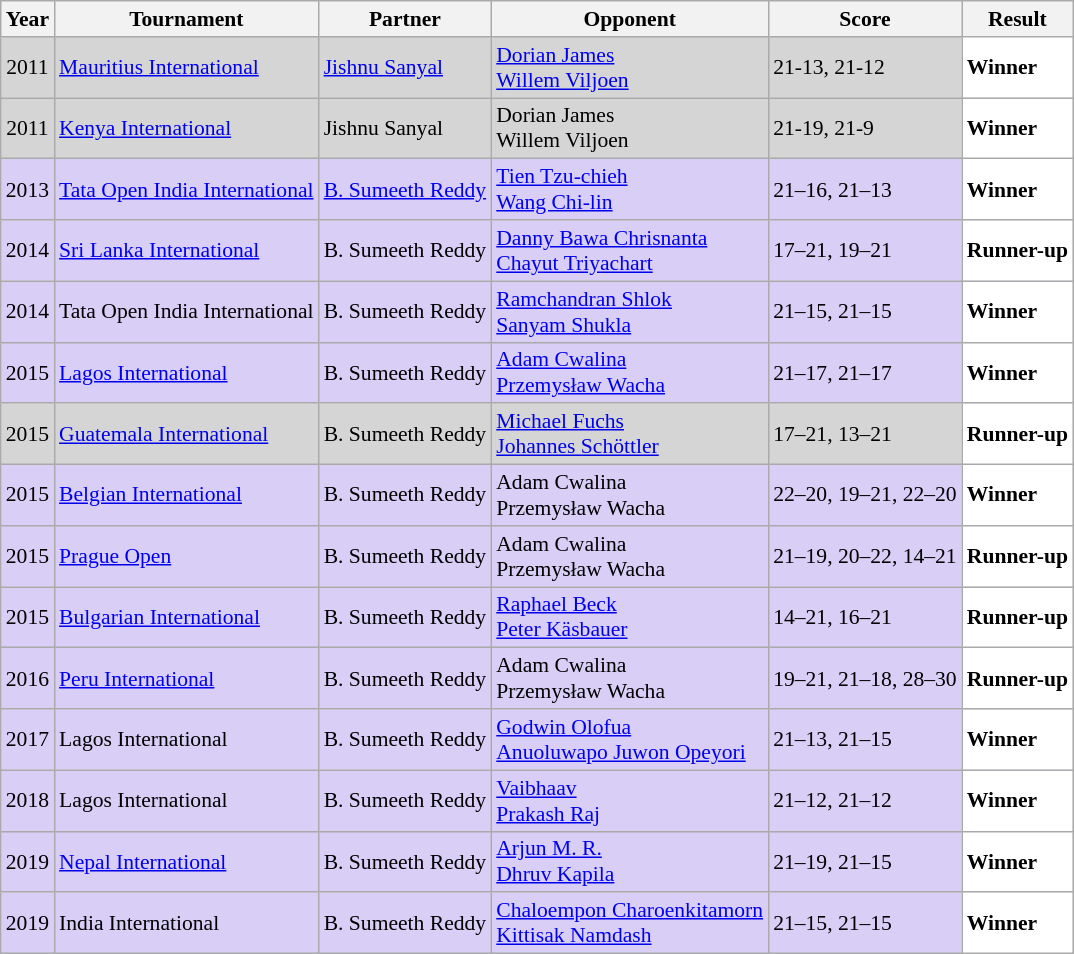<table class="sortable wikitable" style="font-size: 90%;">
<tr>
<th>Year</th>
<th>Tournament</th>
<th>Partner</th>
<th>Opponent</th>
<th>Score</th>
<th>Result</th>
</tr>
<tr style="background:#D5D5D5">
<td align="center">2011</td>
<td align="left"><a href='#'>Mauritius International</a></td>
<td align="left"> <a href='#'>Jishnu Sanyal</a></td>
<td align="left"> <a href='#'>Dorian James</a><br> <a href='#'>Willem Viljoen</a></td>
<td align="left">21-13, 21-12</td>
<td style="text-align:left; background:white"> <strong>Winner</strong></td>
</tr>
<tr style="background:#D5D5D5">
<td align="center">2011</td>
<td align="left"><a href='#'>Kenya International</a></td>
<td align="left"> Jishnu Sanyal</td>
<td align="left"> Dorian James<br> Willem Viljoen</td>
<td align="left">21-19, 21-9</td>
<td style="text-align:left; background:white"> <strong>Winner</strong></td>
</tr>
<tr style="background:#D8CEF6">
<td align="center">2013</td>
<td align="left"><a href='#'>Tata Open India International</a></td>
<td align="left"> <a href='#'>B. Sumeeth Reddy</a></td>
<td align="left"> <a href='#'>Tien Tzu-chieh</a><br> <a href='#'>Wang Chi-lin</a></td>
<td align="left">21–16, 21–13</td>
<td style="text-align:left; background:white"> <strong>Winner</strong></td>
</tr>
<tr style="background:#D8CEF6">
<td align="center">2014</td>
<td align="left"><a href='#'>Sri Lanka International</a></td>
<td align="left"> B. Sumeeth Reddy</td>
<td align="left"> <a href='#'>Danny Bawa Chrisnanta</a><br> <a href='#'>Chayut Triyachart</a></td>
<td align="left">17–21, 19–21</td>
<td style="text-align:left; background:white"> <strong>Runner-up</strong></td>
</tr>
<tr style="background:#D8CEF6">
<td align="center">2014</td>
<td align="left">Tata Open India International</td>
<td align="left"> B. Sumeeth Reddy</td>
<td align="left"> <a href='#'>Ramchandran Shlok</a><br> <a href='#'>Sanyam Shukla</a></td>
<td align="left">21–15, 21–15</td>
<td style="text-align:left; background:white"> <strong>Winner</strong></td>
</tr>
<tr style="background:#D8CEF6">
<td align="center">2015</td>
<td align="left"><a href='#'>Lagos International</a></td>
<td align="left"> B. Sumeeth Reddy</td>
<td align="left"> <a href='#'>Adam Cwalina</a><br> <a href='#'>Przemysław Wacha</a></td>
<td align="left">21–17, 21–17</td>
<td style="text-align:left; background:white"> <strong>Winner</strong></td>
</tr>
<tr style="background:#D5D5D5">
<td align="center">2015</td>
<td align="left"><a href='#'>Guatemala International</a></td>
<td align="left"> B. Sumeeth Reddy</td>
<td align="left"> <a href='#'>Michael Fuchs</a><br> <a href='#'>Johannes Schöttler</a></td>
<td align="left">17–21, 13–21</td>
<td style="text-align:left; background:white"> <strong>Runner-up</strong></td>
</tr>
<tr style="background:#D8CEF6">
<td align="center">2015</td>
<td align="left"><a href='#'>Belgian International</a></td>
<td align="left"> B. Sumeeth Reddy</td>
<td align="left"> Adam Cwalina<br> Przemysław Wacha</td>
<td align="left">22–20, 19–21, 22–20</td>
<td style="text-align:left; background:white"> <strong>Winner</strong></td>
</tr>
<tr style="background:#D8CEF6">
<td align="center">2015</td>
<td align="left"><a href='#'>Prague Open</a></td>
<td align="left"> B. Sumeeth Reddy</td>
<td align="left"> Adam Cwalina<br> Przemysław Wacha</td>
<td align="left">21–19, 20–22, 14–21</td>
<td style="text-align:left; background:white"> <strong>Runner-up</strong></td>
</tr>
<tr style="background:#D8CEF6">
<td align="center">2015</td>
<td align="left"><a href='#'>Bulgarian International</a></td>
<td align="left"> B. Sumeeth Reddy</td>
<td align="left"> <a href='#'>Raphael Beck</a><br> <a href='#'>Peter Käsbauer</a></td>
<td align="left">14–21, 16–21</td>
<td style="text-align:left; background:white"> <strong>Runner-up</strong></td>
</tr>
<tr style="background:#D8CEF6">
<td align="center">2016</td>
<td align="left"><a href='#'>Peru International</a></td>
<td align="left"> B. Sumeeth Reddy</td>
<td align="left"> Adam Cwalina<br> Przemysław Wacha</td>
<td align="left">19–21, 21–18, 28–30</td>
<td style="text-align:left; background:white"> <strong>Runner-up</strong></td>
</tr>
<tr style="background:#D8CEF6">
<td align="center">2017</td>
<td align="left">Lagos International</td>
<td align="left"> B. Sumeeth Reddy</td>
<td align="left"> <a href='#'>Godwin Olofua</a><br> <a href='#'>Anuoluwapo Juwon Opeyori</a></td>
<td align="left">21–13, 21–15</td>
<td style="text-align:left; background:white"> <strong>Winner</strong></td>
</tr>
<tr style="background:#D8CEF6">
<td align="center">2018</td>
<td align="left">Lagos International</td>
<td align="left"> B. Sumeeth Reddy</td>
<td align="left"> <a href='#'>Vaibhaav</a><br> <a href='#'>Prakash Raj</a></td>
<td align="left">21–12, 21–12</td>
<td style="text-align:left; background:white"> <strong>Winner</strong></td>
</tr>
<tr style="background:#D8CEF6">
<td align="center">2019</td>
<td align="left"><a href='#'>Nepal International</a></td>
<td align="left"> B. Sumeeth Reddy</td>
<td align="left"> <a href='#'>Arjun M. R.</a><br> <a href='#'>Dhruv Kapila</a></td>
<td align="left">21–19, 21–15</td>
<td style="text-align:left; background:white"> <strong>Winner</strong></td>
</tr>
<tr style="background:#D8CEF6">
<td align="center">2019</td>
<td align="left">India International</td>
<td align="left"> B. Sumeeth Reddy</td>
<td align="left"> <a href='#'>Chaloempon Charoenkitamorn</a><br> <a href='#'>Kittisak Namdash</a></td>
<td align="left">21–15, 21–15</td>
<td style="text-align:left; background:white"> <strong>Winner</strong></td>
</tr>
</table>
